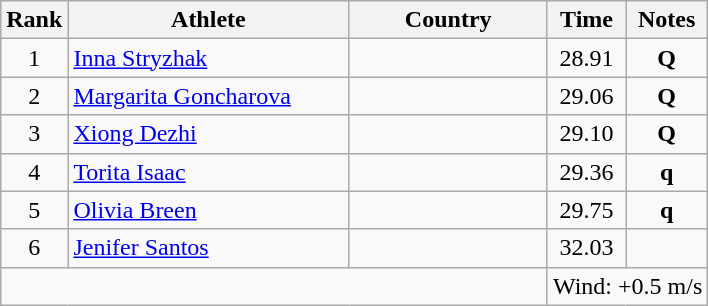<table class="wikitable sortable" style="text-align:center">
<tr>
<th>Rank</th>
<th style="width:180px">Athlete</th>
<th style="width:125px">Country</th>
<th>Time</th>
<th>Notes</th>
</tr>
<tr>
<td>1</td>
<td style="text-align:left;"><a href='#'>Inna Stryzhak</a></td>
<td style="text-align:left;"></td>
<td>28.91</td>
<td><strong>Q</strong></td>
</tr>
<tr>
<td>2</td>
<td style="text-align:left;"><a href='#'>Margarita Goncharova</a></td>
<td style="text-align:left;"></td>
<td>29.06</td>
<td><strong>Q</strong></td>
</tr>
<tr>
<td>3</td>
<td style="text-align:left;"><a href='#'>Xiong Dezhi</a></td>
<td style="text-align:left;"></td>
<td>29.10</td>
<td><strong>Q</strong></td>
</tr>
<tr>
<td>4</td>
<td style="text-align:left;"><a href='#'>Torita Isaac</a></td>
<td style="text-align:left;"></td>
<td>29.36</td>
<td><strong>q</strong></td>
</tr>
<tr>
<td>5</td>
<td style="text-align:left;"><a href='#'>Olivia Breen</a></td>
<td style="text-align:left;"></td>
<td>29.75</td>
<td><strong>q</strong></td>
</tr>
<tr>
<td>6</td>
<td style="text-align:left;"><a href='#'>Jenifer Santos</a></td>
<td style="text-align:left;"></td>
<td>32.03</td>
<td></td>
</tr>
<tr class="sortbottom">
<td colspan="3"></td>
<td colspan="2">Wind: +0.5 m/s</td>
</tr>
</table>
